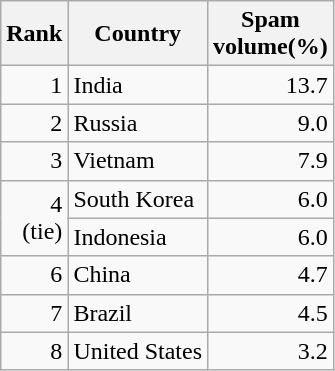<table class="wikitable">
<tr>
<th>Rank</th>
<th>Country</th>
<th>Spam<br>volume(%)</th>
</tr>
<tr>
<td align="right">1</td>
<td>India</td>
<td align="right">13.7</td>
</tr>
<tr>
<td align="right">2</td>
<td>Russia</td>
<td align="right">9.0</td>
</tr>
<tr>
<td align="right">3</td>
<td>Vietnam</td>
<td align="right">7.9</td>
</tr>
<tr>
<td align="right" rowspan="2">4<br>(tie)</td>
<td>South Korea</td>
<td align="right">6.0</td>
</tr>
<tr>
<td>Indonesia</td>
<td align="right">6.0</td>
</tr>
<tr>
<td align="right">6</td>
<td>China</td>
<td align="right">4.7</td>
</tr>
<tr>
<td align="right">7</td>
<td>Brazil</td>
<td align="right">4.5</td>
</tr>
<tr>
<td align="right">8</td>
<td>United States</td>
<td align="right">3.2</td>
</tr>
</table>
